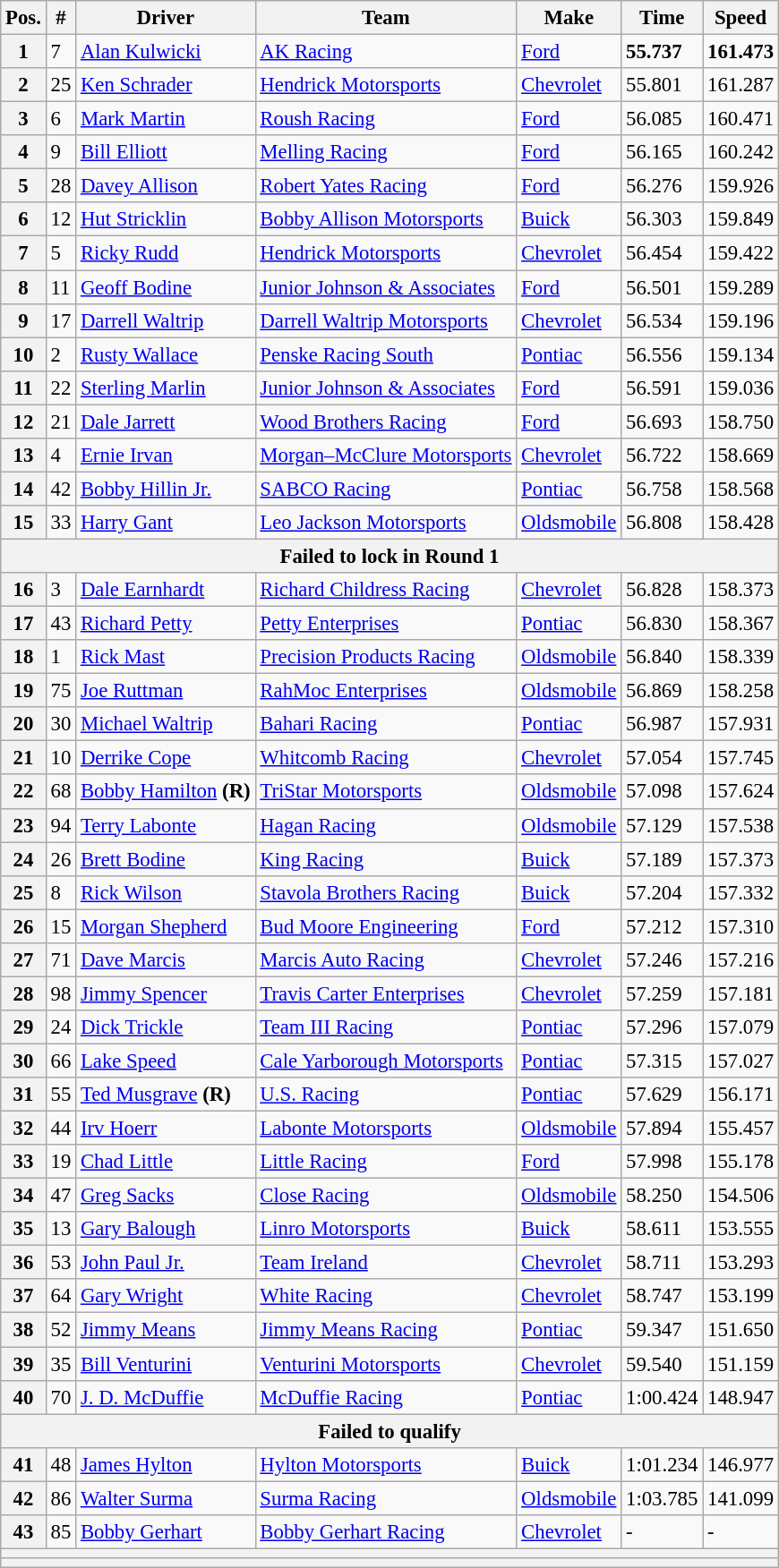<table class="wikitable" style="font-size:95%">
<tr>
<th>Pos.</th>
<th>#</th>
<th>Driver</th>
<th>Team</th>
<th>Make</th>
<th>Time</th>
<th>Speed</th>
</tr>
<tr>
<th>1</th>
<td>7</td>
<td><a href='#'>Alan Kulwicki</a></td>
<td><a href='#'>AK Racing</a></td>
<td><a href='#'>Ford</a></td>
<td><strong>55.737</strong></td>
<td><strong>161.473</strong></td>
</tr>
<tr>
<th>2</th>
<td>25</td>
<td><a href='#'>Ken Schrader</a></td>
<td><a href='#'>Hendrick Motorsports</a></td>
<td><a href='#'>Chevrolet</a></td>
<td>55.801</td>
<td>161.287</td>
</tr>
<tr>
<th>3</th>
<td>6</td>
<td><a href='#'>Mark Martin</a></td>
<td><a href='#'>Roush Racing</a></td>
<td><a href='#'>Ford</a></td>
<td>56.085</td>
<td>160.471</td>
</tr>
<tr>
<th>4</th>
<td>9</td>
<td><a href='#'>Bill Elliott</a></td>
<td><a href='#'>Melling Racing</a></td>
<td><a href='#'>Ford</a></td>
<td>56.165</td>
<td>160.242</td>
</tr>
<tr>
<th>5</th>
<td>28</td>
<td><a href='#'>Davey Allison</a></td>
<td><a href='#'>Robert Yates Racing</a></td>
<td><a href='#'>Ford</a></td>
<td>56.276</td>
<td>159.926</td>
</tr>
<tr>
<th>6</th>
<td>12</td>
<td><a href='#'>Hut Stricklin</a></td>
<td><a href='#'>Bobby Allison Motorsports</a></td>
<td><a href='#'>Buick</a></td>
<td>56.303</td>
<td>159.849</td>
</tr>
<tr>
<th>7</th>
<td>5</td>
<td><a href='#'>Ricky Rudd</a></td>
<td><a href='#'>Hendrick Motorsports</a></td>
<td><a href='#'>Chevrolet</a></td>
<td>56.454</td>
<td>159.422</td>
</tr>
<tr>
<th>8</th>
<td>11</td>
<td><a href='#'>Geoff Bodine</a></td>
<td><a href='#'>Junior Johnson & Associates</a></td>
<td><a href='#'>Ford</a></td>
<td>56.501</td>
<td>159.289</td>
</tr>
<tr>
<th>9</th>
<td>17</td>
<td><a href='#'>Darrell Waltrip</a></td>
<td><a href='#'>Darrell Waltrip Motorsports</a></td>
<td><a href='#'>Chevrolet</a></td>
<td>56.534</td>
<td>159.196</td>
</tr>
<tr>
<th>10</th>
<td>2</td>
<td><a href='#'>Rusty Wallace</a></td>
<td><a href='#'>Penske Racing South</a></td>
<td><a href='#'>Pontiac</a></td>
<td>56.556</td>
<td>159.134</td>
</tr>
<tr>
<th>11</th>
<td>22</td>
<td><a href='#'>Sterling Marlin</a></td>
<td><a href='#'>Junior Johnson & Associates</a></td>
<td><a href='#'>Ford</a></td>
<td>56.591</td>
<td>159.036</td>
</tr>
<tr>
<th>12</th>
<td>21</td>
<td><a href='#'>Dale Jarrett</a></td>
<td><a href='#'>Wood Brothers Racing</a></td>
<td><a href='#'>Ford</a></td>
<td>56.693</td>
<td>158.750</td>
</tr>
<tr>
<th>13</th>
<td>4</td>
<td><a href='#'>Ernie Irvan</a></td>
<td><a href='#'>Morgan–McClure Motorsports</a></td>
<td><a href='#'>Chevrolet</a></td>
<td>56.722</td>
<td>158.669</td>
</tr>
<tr>
<th>14</th>
<td>42</td>
<td><a href='#'>Bobby Hillin Jr.</a></td>
<td><a href='#'>SABCO Racing</a></td>
<td><a href='#'>Pontiac</a></td>
<td>56.758</td>
<td>158.568</td>
</tr>
<tr>
<th>15</th>
<td>33</td>
<td><a href='#'>Harry Gant</a></td>
<td><a href='#'>Leo Jackson Motorsports</a></td>
<td><a href='#'>Oldsmobile</a></td>
<td>56.808</td>
<td>158.428</td>
</tr>
<tr>
<th colspan="7">Failed to lock in Round 1</th>
</tr>
<tr>
<th>16</th>
<td>3</td>
<td><a href='#'>Dale Earnhardt</a></td>
<td><a href='#'>Richard Childress Racing</a></td>
<td><a href='#'>Chevrolet</a></td>
<td>56.828</td>
<td>158.373</td>
</tr>
<tr>
<th>17</th>
<td>43</td>
<td><a href='#'>Richard Petty</a></td>
<td><a href='#'>Petty Enterprises</a></td>
<td><a href='#'>Pontiac</a></td>
<td>56.830</td>
<td>158.367</td>
</tr>
<tr>
<th>18</th>
<td>1</td>
<td><a href='#'>Rick Mast</a></td>
<td><a href='#'>Precision Products Racing</a></td>
<td><a href='#'>Oldsmobile</a></td>
<td>56.840</td>
<td>158.339</td>
</tr>
<tr>
<th>19</th>
<td>75</td>
<td><a href='#'>Joe Ruttman</a></td>
<td><a href='#'>RahMoc Enterprises</a></td>
<td><a href='#'>Oldsmobile</a></td>
<td>56.869</td>
<td>158.258</td>
</tr>
<tr>
<th>20</th>
<td>30</td>
<td><a href='#'>Michael Waltrip</a></td>
<td><a href='#'>Bahari Racing</a></td>
<td><a href='#'>Pontiac</a></td>
<td>56.987</td>
<td>157.931</td>
</tr>
<tr>
<th>21</th>
<td>10</td>
<td><a href='#'>Derrike Cope</a></td>
<td><a href='#'>Whitcomb Racing</a></td>
<td><a href='#'>Chevrolet</a></td>
<td>57.054</td>
<td>157.745</td>
</tr>
<tr>
<th>22</th>
<td>68</td>
<td><a href='#'>Bobby Hamilton</a> <strong>(R)</strong></td>
<td><a href='#'>TriStar Motorsports</a></td>
<td><a href='#'>Oldsmobile</a></td>
<td>57.098</td>
<td>157.624</td>
</tr>
<tr>
<th>23</th>
<td>94</td>
<td><a href='#'>Terry Labonte</a></td>
<td><a href='#'>Hagan Racing</a></td>
<td><a href='#'>Oldsmobile</a></td>
<td>57.129</td>
<td>157.538</td>
</tr>
<tr>
<th>24</th>
<td>26</td>
<td><a href='#'>Brett Bodine</a></td>
<td><a href='#'>King Racing</a></td>
<td><a href='#'>Buick</a></td>
<td>57.189</td>
<td>157.373</td>
</tr>
<tr>
<th>25</th>
<td>8</td>
<td><a href='#'>Rick Wilson</a></td>
<td><a href='#'>Stavola Brothers Racing</a></td>
<td><a href='#'>Buick</a></td>
<td>57.204</td>
<td>157.332</td>
</tr>
<tr>
<th>26</th>
<td>15</td>
<td><a href='#'>Morgan Shepherd</a></td>
<td><a href='#'>Bud Moore Engineering</a></td>
<td><a href='#'>Ford</a></td>
<td>57.212</td>
<td>157.310</td>
</tr>
<tr>
<th>27</th>
<td>71</td>
<td><a href='#'>Dave Marcis</a></td>
<td><a href='#'>Marcis Auto Racing</a></td>
<td><a href='#'>Chevrolet</a></td>
<td>57.246</td>
<td>157.216</td>
</tr>
<tr>
<th>28</th>
<td>98</td>
<td><a href='#'>Jimmy Spencer</a></td>
<td><a href='#'>Travis Carter Enterprises</a></td>
<td><a href='#'>Chevrolet</a></td>
<td>57.259</td>
<td>157.181</td>
</tr>
<tr>
<th>29</th>
<td>24</td>
<td><a href='#'>Dick Trickle</a></td>
<td><a href='#'>Team III Racing</a></td>
<td><a href='#'>Pontiac</a></td>
<td>57.296</td>
<td>157.079</td>
</tr>
<tr>
<th>30</th>
<td>66</td>
<td><a href='#'>Lake Speed</a></td>
<td><a href='#'>Cale Yarborough Motorsports</a></td>
<td><a href='#'>Pontiac</a></td>
<td>57.315</td>
<td>157.027</td>
</tr>
<tr>
<th>31</th>
<td>55</td>
<td><a href='#'>Ted Musgrave</a> <strong>(R)</strong></td>
<td><a href='#'>U.S. Racing</a></td>
<td><a href='#'>Pontiac</a></td>
<td>57.629</td>
<td>156.171</td>
</tr>
<tr>
<th>32</th>
<td>44</td>
<td><a href='#'>Irv Hoerr</a></td>
<td><a href='#'>Labonte Motorsports</a></td>
<td><a href='#'>Oldsmobile</a></td>
<td>57.894</td>
<td>155.457</td>
</tr>
<tr>
<th>33</th>
<td>19</td>
<td><a href='#'>Chad Little</a></td>
<td><a href='#'>Little Racing</a></td>
<td><a href='#'>Ford</a></td>
<td>57.998</td>
<td>155.178</td>
</tr>
<tr>
<th>34</th>
<td>47</td>
<td><a href='#'>Greg Sacks</a></td>
<td><a href='#'>Close Racing</a></td>
<td><a href='#'>Oldsmobile</a></td>
<td>58.250</td>
<td>154.506</td>
</tr>
<tr>
<th>35</th>
<td>13</td>
<td><a href='#'>Gary Balough</a></td>
<td><a href='#'>Linro Motorsports</a></td>
<td><a href='#'>Buick</a></td>
<td>58.611</td>
<td>153.555</td>
</tr>
<tr>
<th>36</th>
<td>53</td>
<td><a href='#'>John Paul Jr.</a></td>
<td><a href='#'>Team Ireland</a></td>
<td><a href='#'>Chevrolet</a></td>
<td>58.711</td>
<td>153.293</td>
</tr>
<tr>
<th>37</th>
<td>64</td>
<td><a href='#'>Gary Wright</a></td>
<td><a href='#'>White Racing</a></td>
<td><a href='#'>Chevrolet</a></td>
<td>58.747</td>
<td>153.199</td>
</tr>
<tr>
<th>38</th>
<td>52</td>
<td><a href='#'>Jimmy Means</a></td>
<td><a href='#'>Jimmy Means Racing</a></td>
<td><a href='#'>Pontiac</a></td>
<td>59.347</td>
<td>151.650</td>
</tr>
<tr>
<th>39</th>
<td>35</td>
<td><a href='#'>Bill Venturini</a></td>
<td><a href='#'>Venturini Motorsports</a></td>
<td><a href='#'>Chevrolet</a></td>
<td>59.540</td>
<td>151.159</td>
</tr>
<tr>
<th>40</th>
<td>70</td>
<td><a href='#'>J. D. McDuffie</a></td>
<td><a href='#'>McDuffie Racing</a></td>
<td><a href='#'>Pontiac</a></td>
<td>1:00.424</td>
<td>148.947</td>
</tr>
<tr>
<th colspan="7">Failed to qualify</th>
</tr>
<tr>
<th>41</th>
<td>48</td>
<td><a href='#'>James Hylton</a></td>
<td><a href='#'>Hylton Motorsports</a></td>
<td><a href='#'>Buick</a></td>
<td>1:01.234</td>
<td>146.977</td>
</tr>
<tr>
<th>42</th>
<td>86</td>
<td><a href='#'>Walter Surma</a></td>
<td><a href='#'>Surma Racing</a></td>
<td><a href='#'>Oldsmobile</a></td>
<td>1:03.785</td>
<td>141.099</td>
</tr>
<tr>
<th>43</th>
<td>85</td>
<td><a href='#'>Bobby Gerhart</a></td>
<td><a href='#'>Bobby Gerhart Racing</a></td>
<td><a href='#'>Chevrolet</a></td>
<td>-</td>
<td>-</td>
</tr>
<tr>
<th colspan="7"></th>
</tr>
<tr>
<th colspan="7"></th>
</tr>
</table>
